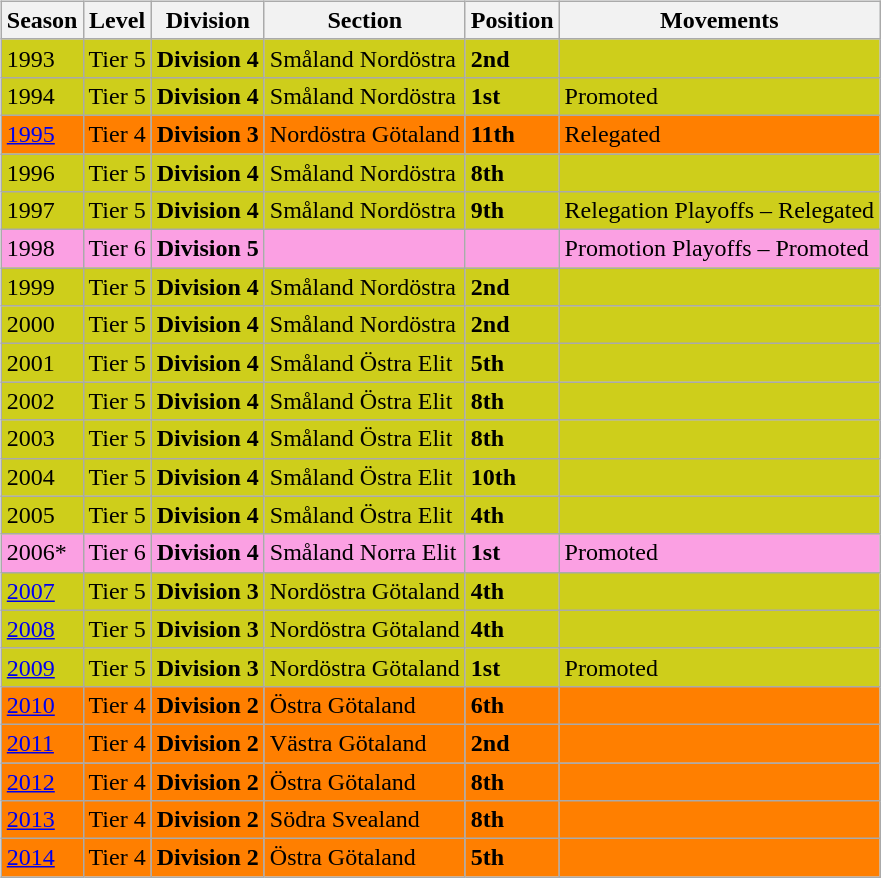<table>
<tr>
<td valign="top" width=0%><br><table class="wikitable">
<tr style="background:#f0f6fa;">
<th><strong>Season</strong></th>
<th><strong>Level</strong></th>
<th><strong>Division</strong></th>
<th><strong>Section</strong></th>
<th><strong>Position</strong></th>
<th><strong>Movements</strong></th>
</tr>
<tr>
<td style="background:#CECE1B;">1993</td>
<td style="background:#CECE1B;">Tier 5</td>
<td style="background:#CECE1B;"><strong>Division 4</strong></td>
<td style="background:#CECE1B;">Småland Nordöstra</td>
<td style="background:#CECE1B;"><strong>2nd</strong></td>
<td style="background:#CECE1B;"></td>
</tr>
<tr>
<td style="background:#CECE1B;">1994</td>
<td style="background:#CECE1B;">Tier 5</td>
<td style="background:#CECE1B;"><strong>Division 4</strong></td>
<td style="background:#CECE1B;">Småland Nordöstra</td>
<td style="background:#CECE1B;"><strong>1st</strong></td>
<td style="background:#CECE1B;">Promoted</td>
</tr>
<tr>
<td style="background:#FF7F00;"><a href='#'>1995</a></td>
<td style="background:#FF7F00;">Tier 4</td>
<td style="background:#FF7F00;"><strong>Division 3</strong></td>
<td style="background:#FF7F00;">Nordöstra Götaland</td>
<td style="background:#FF7F00;"><strong>11th</strong></td>
<td style="background:#FF7F00;">Relegated</td>
</tr>
<tr>
<td style="background:#CECE1B;">1996</td>
<td style="background:#CECE1B;">Tier 5</td>
<td style="background:#CECE1B;"><strong>Division 4</strong></td>
<td style="background:#CECE1B;">Småland Nordöstra</td>
<td style="background:#CECE1B;"><strong>8th</strong></td>
<td style="background:#CECE1B;"></td>
</tr>
<tr>
<td style="background:#CECE1B;">1997</td>
<td style="background:#CECE1B;">Tier 5</td>
<td style="background:#CECE1B;"><strong>Division 4</strong></td>
<td style="background:#CECE1B;">Småland Nordöstra</td>
<td style="background:#CECE1B;"><strong>9th</strong></td>
<td style="background:#CECE1B;">Relegation Playoffs – Relegated</td>
</tr>
<tr>
<td style="background:#FBA0E3;">1998</td>
<td style="background:#FBA0E3;">Tier 6</td>
<td style="background:#FBA0E3;"><strong>Division 5</strong></td>
<td style="background:#FBA0E3;"></td>
<td style="background:#FBA0E3;"></td>
<td style="background:#FBA0E3;">Promotion Playoffs – Promoted</td>
</tr>
<tr>
<td style="background:#CECE1B;">1999</td>
<td style="background:#CECE1B;">Tier 5</td>
<td style="background:#CECE1B;"><strong>Division 4</strong></td>
<td style="background:#CECE1B;">Småland Nordöstra</td>
<td style="background:#CECE1B;"><strong>2nd</strong></td>
<td style="background:#CECE1B;"></td>
</tr>
<tr>
<td style="background:#CECE1B;">2000</td>
<td style="background:#CECE1B;">Tier 5</td>
<td style="background:#CECE1B;"><strong>Division 4</strong></td>
<td style="background:#CECE1B;">Småland Nordöstra</td>
<td style="background:#CECE1B;"><strong>2nd</strong></td>
<td style="background:#CECE1B;"></td>
</tr>
<tr>
<td style="background:#CECE1B;">2001</td>
<td style="background:#CECE1B;">Tier 5</td>
<td style="background:#CECE1B;"><strong>Division 4</strong></td>
<td style="background:#CECE1B;">Småland Östra Elit</td>
<td style="background:#CECE1B;"><strong>5th</strong></td>
<td style="background:#CECE1B;"></td>
</tr>
<tr>
<td style="background:#CECE1B;">2002</td>
<td style="background:#CECE1B;">Tier 5</td>
<td style="background:#CECE1B;"><strong>Division 4</strong></td>
<td style="background:#CECE1B;">Småland Östra Elit</td>
<td style="background:#CECE1B;"><strong>8th</strong></td>
<td style="background:#CECE1B;"></td>
</tr>
<tr>
<td style="background:#CECE1B;">2003</td>
<td style="background:#CECE1B;">Tier 5</td>
<td style="background:#CECE1B;"><strong>Division 4</strong></td>
<td style="background:#CECE1B;">Småland Östra Elit</td>
<td style="background:#CECE1B;"><strong>8th</strong></td>
<td style="background:#CECE1B;"></td>
</tr>
<tr>
<td style="background:#CECE1B;">2004</td>
<td style="background:#CECE1B;">Tier 5</td>
<td style="background:#CECE1B;"><strong>Division 4</strong></td>
<td style="background:#CECE1B;">Småland Östra Elit</td>
<td style="background:#CECE1B;"><strong>10th</strong></td>
<td style="background:#CECE1B;"></td>
</tr>
<tr>
<td style="background:#CECE1B;">2005</td>
<td style="background:#CECE1B;">Tier 5</td>
<td style="background:#CECE1B;"><strong>Division 4</strong></td>
<td style="background:#CECE1B;">Småland Östra Elit</td>
<td style="background:#CECE1B;"><strong>4th</strong></td>
<td style="background:#CECE1B;"></td>
</tr>
<tr>
<td style="background:#FBA0E3;">2006*</td>
<td style="background:#FBA0E3;">Tier 6</td>
<td style="background:#FBA0E3;"><strong>Division 4</strong></td>
<td style="background:#FBA0E3;">Småland Norra Elit</td>
<td style="background:#FBA0E3;"><strong>1st</strong></td>
<td style="background:#FBA0E3;">Promoted</td>
</tr>
<tr>
<td style="background:#CECE1B;"><a href='#'>2007</a></td>
<td style="background:#CECE1B;">Tier 5</td>
<td style="background:#CECE1B;"><strong>Division 3</strong></td>
<td style="background:#CECE1B;">Nordöstra Götaland</td>
<td style="background:#CECE1B;"><strong>4th</strong></td>
<td style="background:#CECE1B;"></td>
</tr>
<tr>
<td style="background:#CECE1B;"><a href='#'>2008</a></td>
<td style="background:#CECE1B;">Tier 5</td>
<td style="background:#CECE1B;"><strong>Division 3</strong></td>
<td style="background:#CECE1B;">Nordöstra Götaland</td>
<td style="background:#CECE1B;"><strong>4th</strong></td>
<td style="background:#CECE1B;"></td>
</tr>
<tr>
<td style="background:#CECE1B;"><a href='#'>2009</a></td>
<td style="background:#CECE1B;">Tier 5</td>
<td style="background:#CECE1B;"><strong>Division 3</strong></td>
<td style="background:#CECE1B;">Nordöstra Götaland</td>
<td style="background:#CECE1B;"><strong>1st</strong></td>
<td style="background:#CECE1B;">Promoted</td>
</tr>
<tr>
<td style="background:#FF7F00;"><a href='#'>2010</a></td>
<td style="background:#FF7F00;">Tier 4</td>
<td style="background:#FF7F00;"><strong>Division 2</strong></td>
<td style="background:#FF7F00;">Östra Götaland</td>
<td style="background:#FF7F00;"><strong>6th</strong></td>
<td style="background:#FF7F00;"></td>
</tr>
<tr>
<td style="background:#FF7F00;"><a href='#'>2011</a></td>
<td style="background:#FF7F00;">Tier 4</td>
<td style="background:#FF7F00;"><strong>Division 2</strong></td>
<td style="background:#FF7F00;">Västra Götaland</td>
<td style="background:#FF7F00;"><strong>2nd</strong></td>
<td style="background:#FF7F00;"></td>
</tr>
<tr>
<td style="background:#FF7F00;"><a href='#'>2012</a></td>
<td style="background:#FF7F00;">Tier 4</td>
<td style="background:#FF7F00;"><strong>Division 2</strong></td>
<td style="background:#FF7F00;">Östra Götaland</td>
<td style="background:#FF7F00;"><strong>8th</strong></td>
<td style="background:#FF7F00;"></td>
</tr>
<tr>
<td style="background:#FF7F00;"><a href='#'>2013</a></td>
<td style="background:#FF7F00;">Tier 4</td>
<td style="background:#FF7F00;"><strong>Division 2</strong></td>
<td style="background:#FF7F00;">Södra Svealand</td>
<td style="background:#FF7F00;"><strong>8th</strong></td>
<td style="background:#FF7F00;"></td>
</tr>
<tr>
<td style="background:#FF7F00;"><a href='#'>2014</a></td>
<td style="background:#FF7F00;">Tier 4</td>
<td style="background:#FF7F00;"><strong>Division 2</strong></td>
<td style="background:#FF7F00;">Östra Götaland</td>
<td style="background:#FF7F00;"><strong>5th</strong></td>
<td style="background:#FF7F00;"></td>
</tr>
</table>


</td>
</tr>
</table>
